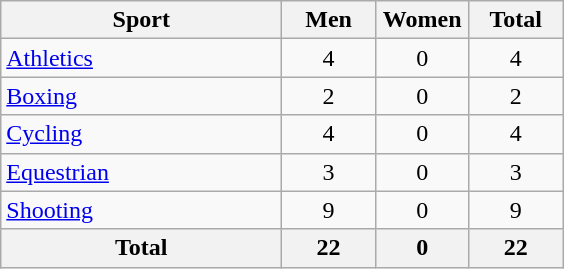<table class="wikitable sortable" style="text-align:center;">
<tr>
<th width=180>Sport</th>
<th width=55>Men</th>
<th width=55>Women</th>
<th width=55>Total</th>
</tr>
<tr>
<td align=left><a href='#'>Athletics</a></td>
<td>4</td>
<td>0</td>
<td>4</td>
</tr>
<tr>
<td align=left><a href='#'>Boxing</a></td>
<td>2</td>
<td>0</td>
<td>2</td>
</tr>
<tr>
<td align=left><a href='#'>Cycling</a></td>
<td>4</td>
<td>0</td>
<td>4</td>
</tr>
<tr>
<td align=left><a href='#'>Equestrian</a></td>
<td>3</td>
<td>0</td>
<td>3</td>
</tr>
<tr>
<td align=left><a href='#'>Shooting</a></td>
<td>9</td>
<td>0</td>
<td>9</td>
</tr>
<tr class="sortbottom">
<th>Total</th>
<th>22</th>
<th>0</th>
<th>22</th>
</tr>
</table>
